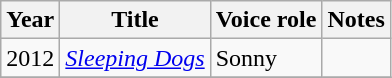<table class="wikitable sortable">
<tr>
<th>Year</th>
<th>Title</th>
<th>Voice role</th>
<th>Notes</th>
</tr>
<tr>
<td>2012</td>
<td><em><a href='#'>Sleeping Dogs</a></em></td>
<td>Sonny</td>
<td></td>
</tr>
<tr>
</tr>
</table>
